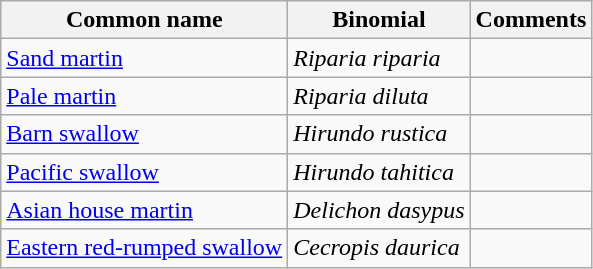<table class="wikitable">
<tr>
<th>Common name</th>
<th>Binomial</th>
<th>Comments</th>
</tr>
<tr>
<td><a href='#'>Sand martin</a></td>
<td><em>Riparia riparia</em></td>
<td></td>
</tr>
<tr>
<td><a href='#'>Pale martin</a></td>
<td><em>Riparia diluta</em></td>
<td></td>
</tr>
<tr>
<td><a href='#'>Barn swallow</a></td>
<td><em>Hirundo rustica</em></td>
<td></td>
</tr>
<tr>
<td><a href='#'>Pacific swallow</a></td>
<td><em>Hirundo tahitica</em></td>
<td></td>
</tr>
<tr>
<td><a href='#'>Asian house martin</a></td>
<td><em>Delichon dasypus</em></td>
<td></td>
</tr>
<tr>
<td><a href='#'>Eastern red-rumped swallow</a></td>
<td><em>Cecropis daurica</em></td>
<td></td>
</tr>
</table>
